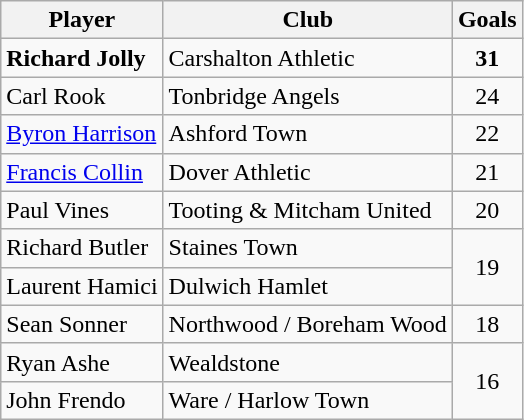<table class="wikitable">
<tr>
<th>Player</th>
<th>Club</th>
<th>Goals</th>
</tr>
<tr>
<td><strong>Richard Jolly</strong></td>
<td>Carshalton Athletic</td>
<td align="center"><strong>31</strong></td>
</tr>
<tr>
<td>Carl Rook</td>
<td>Tonbridge Angels</td>
<td align="center">24</td>
</tr>
<tr>
<td><a href='#'>Byron Harrison</a></td>
<td>Ashford Town</td>
<td align="center">22</td>
</tr>
<tr>
<td><a href='#'>Francis Collin</a></td>
<td>Dover Athletic</td>
<td align="center">21</td>
</tr>
<tr>
<td>Paul Vines</td>
<td>Tooting & Mitcham United</td>
<td align="center">20</td>
</tr>
<tr>
<td>Richard Butler</td>
<td>Staines Town</td>
<td rowspan=2 align="center">19</td>
</tr>
<tr>
<td>Laurent Hamici</td>
<td>Dulwich Hamlet</td>
</tr>
<tr>
<td>Sean Sonner</td>
<td>Northwood / Boreham Wood</td>
<td align="center">18</td>
</tr>
<tr>
<td>Ryan Ashe</td>
<td>Wealdstone</td>
<td rowspan=2 align="center">16</td>
</tr>
<tr>
<td>John Frendo</td>
<td>Ware / Harlow Town</td>
</tr>
</table>
